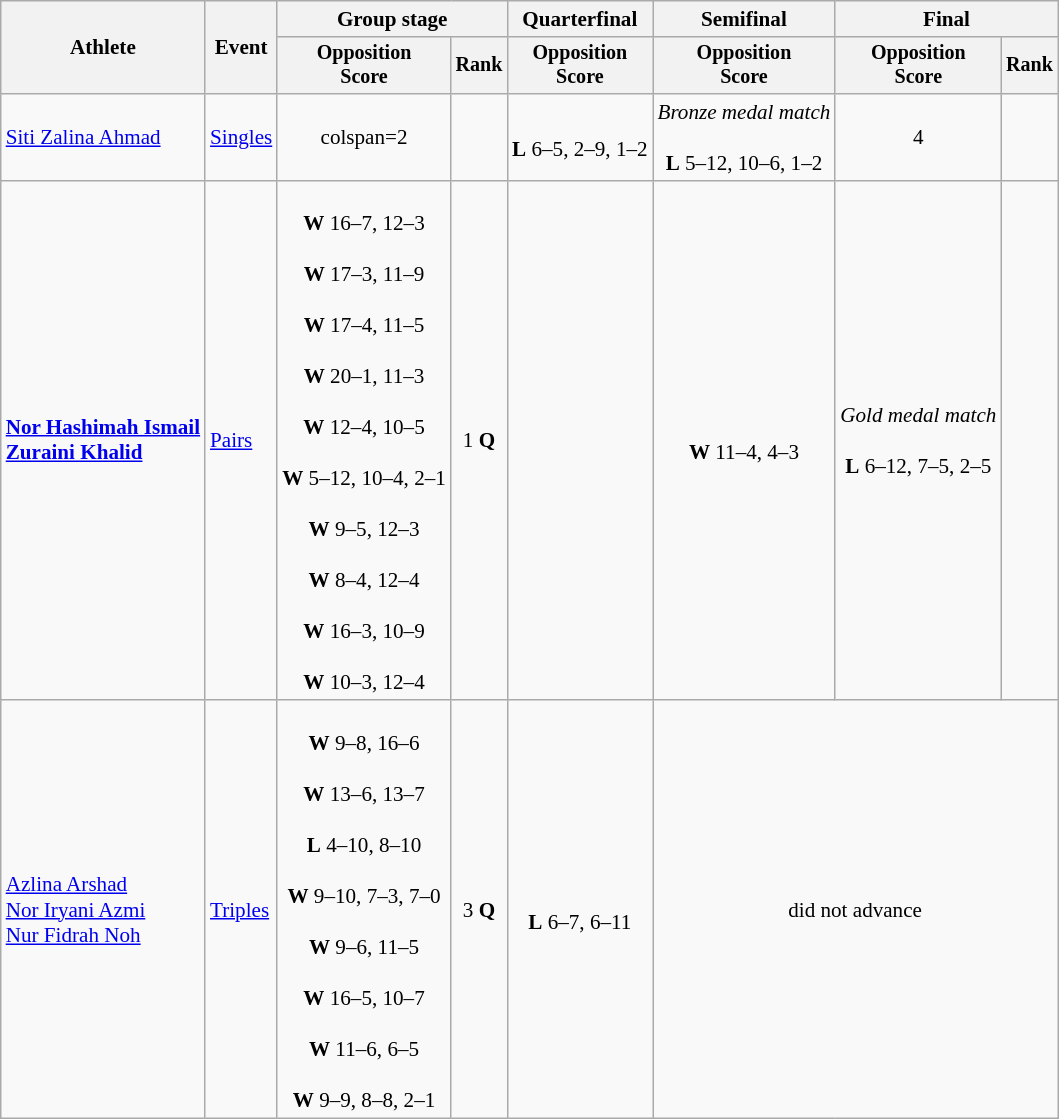<table class="wikitable" style="font-size:88%">
<tr>
<th rowspan=2>Athlete</th>
<th rowspan=2>Event</th>
<th colspan=2>Group stage</th>
<th>Quarterfinal</th>
<th>Semifinal</th>
<th colspan=2>Final</th>
</tr>
<tr style="font-size:95%">
<th>Opposition<br>Score</th>
<th>Rank</th>
<th>Opposition<br>Score</th>
<th>Opposition<br>Score</th>
<th>Opposition<br>Score</th>
<th>Rank</th>
</tr>
<tr align=center>
<td align=left><a href='#'>Siti Zalina Ahmad</a></td>
<td align=left><a href='#'>Singles</a></td>
<td>colspan=2 </td>
<td></td>
<td><br><strong>L</strong> 6–5, 2–9, 1–2</td>
<td><em>Bronze medal match</em><br><br><strong>L</strong> 5–12, 10–6, 1–2</td>
<td>4</td>
</tr>
<tr align=center>
<td align=left><strong><a href='#'>Nor Hashimah Ismail</a><br><a href='#'>Zuraini Khalid</a></strong></td>
<td align=left><a href='#'>Pairs</a></td>
<td><br><strong>W</strong> 16–7, 12–3<br><br><strong>W</strong> 17–3, 11–9<br><br><strong>W</strong> 17–4, 11–5<br><br><strong>W</strong> 20–1, 11–3<br><br><strong>W</strong> 12–4, 10–5<br><br><strong>W</strong> 5–12, 10–4, 2–1<br><br><strong>W</strong> 9–5, 12–3<br><br><strong>W</strong> 8–4, 12–4<br><br><strong>W</strong> 16–3, 10–9<br><br><strong>W</strong> 10–3, 12–4</td>
<td>1 <strong>Q</strong></td>
<td></td>
<td><br><strong>W</strong> 11–4, 4–3</td>
<td><em>Gold medal match</em><br><br><strong>L</strong> 6–12, 7–5, 2–5</td>
<td></td>
</tr>
<tr align=center>
<td align=left><a href='#'>Azlina Arshad</a><br><a href='#'>Nor Iryani Azmi</a><br><a href='#'>Nur Fidrah Noh</a></td>
<td align=left><a href='#'>Triples</a></td>
<td><br><strong>W</strong> 9–8, 16–6<br><br><strong>W</strong> 13–6, 13–7<br><br><strong>L</strong> 4–10, 8–10<br><br><strong>W</strong> 9–10, 7–3, 7–0<br><br><strong>W</strong> 9–6, 11–5<br><br><strong>W</strong> 16–5, 10–7<br><br><strong>W</strong> 11–6, 6–5<br><br><strong>W</strong> 9–9, 8–8, 2–1</td>
<td>3 <strong>Q</strong></td>
<td><br><strong>L</strong> 6–7, 6–11</td>
<td colspan=3>did not advance</td>
</tr>
</table>
